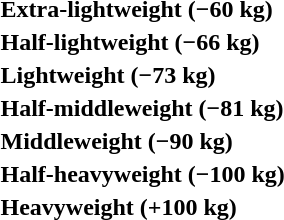<table>
<tr>
<th rowspan=2 style="text-align:left;">Extra-lightweight (−60 kg)</th>
<td rowspan=2></td>
<td rowspan=2></td>
<td></td>
</tr>
<tr>
<td></td>
</tr>
<tr>
<th rowspan=2 style="text-align:left;">Half-lightweight (−66 kg)</th>
<td rowspan=2></td>
<td rowspan=2></td>
<td></td>
</tr>
<tr>
<td></td>
</tr>
<tr>
<th rowspan=2 style="text-align:left;">Lightweight (−73 kg)</th>
<td rowspan=2></td>
<td rowspan=2></td>
<td></td>
</tr>
<tr>
<td></td>
</tr>
<tr>
<th rowspan=2 style="text-align:left;">Half-middleweight (−81 kg)</th>
<td rowspan=2></td>
<td rowspan=2></td>
<td></td>
</tr>
<tr>
<td></td>
</tr>
<tr>
<th rowspan=2 style="text-align:left;">Middleweight (−90 kg)</th>
<td rowspan=2></td>
<td rowspan=2></td>
<td></td>
</tr>
<tr>
<td></td>
</tr>
<tr>
<th rowspan=2 style="text-align:left;">Half-heavyweight (−100 kg)</th>
<td rowspan=2></td>
<td rowspan=2></td>
<td></td>
</tr>
<tr>
<td></td>
</tr>
<tr>
<th rowspan=2 style="text-align:left;">Heavyweight (+100 kg)</th>
<td rowspan=2></td>
<td rowspan=2></td>
<td></td>
</tr>
<tr>
<td></td>
</tr>
</table>
